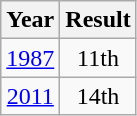<table class="wikitable" style="text-align:center">
<tr>
<th>Year</th>
<th>Result</th>
</tr>
<tr>
<td><a href='#'>1987</a></td>
<td>11th</td>
</tr>
<tr>
<td><a href='#'>2011</a></td>
<td>14th</td>
</tr>
</table>
